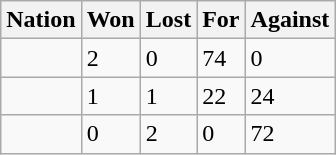<table class="wikitable" border="1">
<tr>
<th>Nation</th>
<th>Won</th>
<th>Lost</th>
<th>For</th>
<th>Against</th>
</tr>
<tr>
<td></td>
<td>2</td>
<td>0</td>
<td>74</td>
<td>0</td>
</tr>
<tr>
<td></td>
<td>1</td>
<td>1</td>
<td>22</td>
<td>24</td>
</tr>
<tr>
<td></td>
<td>0</td>
<td>2</td>
<td>0</td>
<td>72</td>
</tr>
</table>
